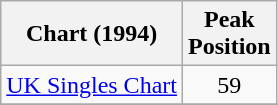<table class="wikitable">
<tr>
<th>Chart (1994)</th>
<th>Peak<br>Position</th>
</tr>
<tr>
<td align="left"><a href='#'>UK Singles Chart</a></td>
<td align="center">59</td>
</tr>
<tr>
</tr>
</table>
